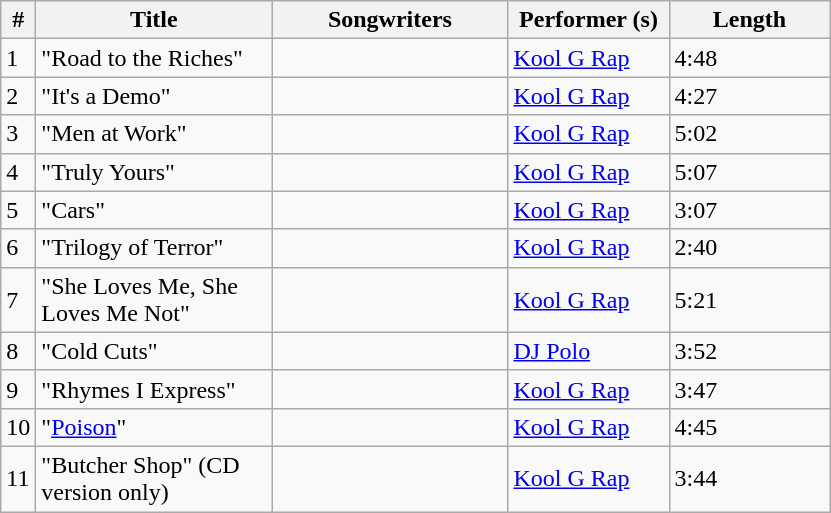<table class="wikitable">
<tr>
<th style="text-align:center;">#</th>
<th style="text-align:center; width:150px;">Title</th>
<th style="text-align:center; width:150px;">Songwriters</th>
<th style="text-align:center; width:100px;">Performer (s)</th>
<th style="text-align:center; width:100px;">Length</th>
</tr>
<tr>
<td>1</td>
<td>"Road to the Riches"</td>
<td></td>
<td><a href='#'>Kool G Rap</a></td>
<td>4:48</td>
</tr>
<tr>
<td>2</td>
<td>"It's a Demo"</td>
<td></td>
<td><a href='#'>Kool G Rap</a></td>
<td>4:27</td>
</tr>
<tr>
<td>3</td>
<td>"Men at Work"</td>
<td></td>
<td><a href='#'>Kool G Rap</a></td>
<td>5:02</td>
</tr>
<tr>
<td>4</td>
<td>"Truly Yours"</td>
<td></td>
<td><a href='#'>Kool G Rap</a></td>
<td>5:07</td>
</tr>
<tr>
<td>5</td>
<td>"Cars"</td>
<td></td>
<td><a href='#'>Kool G Rap</a></td>
<td>3:07</td>
</tr>
<tr>
<td>6</td>
<td>"Trilogy of Terror"</td>
<td></td>
<td><a href='#'>Kool G Rap</a></td>
<td>2:40</td>
</tr>
<tr>
<td>7</td>
<td>"She Loves Me, She Loves Me Not"</td>
<td></td>
<td><a href='#'>Kool G Rap</a></td>
<td>5:21</td>
</tr>
<tr>
<td>8</td>
<td>"Cold Cuts"</td>
<td></td>
<td><a href='#'>DJ Polo</a></td>
<td>3:52</td>
</tr>
<tr>
<td>9</td>
<td>"Rhymes I Express"</td>
<td></td>
<td><a href='#'>Kool G Rap</a></td>
<td>3:47</td>
</tr>
<tr>
<td>10</td>
<td>"<a href='#'>Poison</a>"</td>
<td></td>
<td><a href='#'>Kool G Rap</a></td>
<td>4:45</td>
</tr>
<tr>
<td>11</td>
<td>"Butcher Shop" (CD version only)</td>
<td></td>
<td><a href='#'>Kool G Rap</a></td>
<td>3:44</td>
</tr>
</table>
